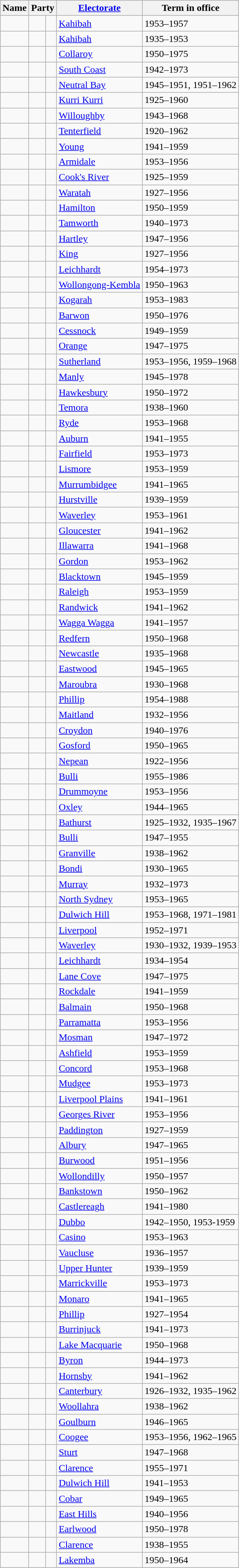<table class="wikitable sortable">
<tr>
<th>Name</th>
<th colspan=2>Party</th>
<th><a href='#'>Electorate</a></th>
<th>Term in office</th>
</tr>
<tr>
<td></td>
<td> </td>
<td></td>
<td><a href='#'>Kahibah</a></td>
<td>1953–1957</td>
</tr>
<tr>
<td></td>
<td> </td>
<td></td>
<td><a href='#'>Kahibah</a></td>
<td>1935–1953</td>
</tr>
<tr>
<td></td>
<td> </td>
<td></td>
<td><a href='#'>Collaroy</a></td>
<td>1950–1975</td>
</tr>
<tr>
<td></td>
<td> </td>
<td></td>
<td><a href='#'>South Coast</a></td>
<td>1942–1973</td>
</tr>
<tr>
<td></td>
<td> </td>
<td></td>
<td><a href='#'>Neutral Bay</a></td>
<td>1945–1951, 1951–1962</td>
</tr>
<tr>
<td></td>
<td> </td>
<td></td>
<td><a href='#'>Kurri Kurri</a></td>
<td>1925–1960</td>
</tr>
<tr>
<td></td>
<td> </td>
<td></td>
<td><a href='#'>Willoughby</a></td>
<td>1943–1968</td>
</tr>
<tr>
<td></td>
<td> </td>
<td></td>
<td><a href='#'>Tenterfield</a></td>
<td>1920–1962</td>
</tr>
<tr>
<td></td>
<td> </td>
<td></td>
<td><a href='#'>Young</a></td>
<td>1941–1959</td>
</tr>
<tr>
<td></td>
<td> </td>
<td></td>
<td><a href='#'>Armidale</a></td>
<td>1953–1956</td>
</tr>
<tr>
<td></td>
<td> </td>
<td></td>
<td><a href='#'>Cook's River</a></td>
<td>1925–1959</td>
</tr>
<tr>
<td></td>
<td> </td>
<td></td>
<td><a href='#'>Waratah</a></td>
<td>1927–1956</td>
</tr>
<tr>
<td></td>
<td> </td>
<td></td>
<td><a href='#'>Hamilton</a></td>
<td>1950–1959</td>
</tr>
<tr>
<td></td>
<td> </td>
<td></td>
<td><a href='#'>Tamworth</a></td>
<td>1940–1973</td>
</tr>
<tr>
<td></td>
<td> </td>
<td></td>
<td><a href='#'>Hartley</a></td>
<td>1947–1956</td>
</tr>
<tr>
<td></td>
<td> </td>
<td></td>
<td><a href='#'>King</a></td>
<td>1927–1956</td>
</tr>
<tr>
<td></td>
<td> </td>
<td></td>
<td><a href='#'>Leichhardt</a></td>
<td>1954–1973</td>
</tr>
<tr>
<td></td>
<td> </td>
<td></td>
<td><a href='#'>Wollongong-Kembla</a></td>
<td>1950–1963</td>
</tr>
<tr>
<td></td>
<td> </td>
<td></td>
<td><a href='#'>Kogarah</a></td>
<td>1953–1983</td>
</tr>
<tr>
<td></td>
<td> </td>
<td></td>
<td><a href='#'>Barwon</a></td>
<td>1950–1976</td>
</tr>
<tr>
<td></td>
<td> </td>
<td></td>
<td><a href='#'>Cessnock</a></td>
<td>1949–1959</td>
</tr>
<tr>
<td></td>
<td> </td>
<td></td>
<td><a href='#'>Orange</a></td>
<td>1947–1975</td>
</tr>
<tr>
<td></td>
<td> </td>
<td></td>
<td><a href='#'>Sutherland</a></td>
<td>1953–1956, 1959–1968</td>
</tr>
<tr>
<td></td>
<td> </td>
<td></td>
<td><a href='#'>Manly</a></td>
<td>1945–1978</td>
</tr>
<tr>
<td></td>
<td> </td>
<td></td>
<td><a href='#'>Hawkesbury</a></td>
<td>1950–1972</td>
</tr>
<tr>
<td></td>
<td> </td>
<td></td>
<td><a href='#'>Temora</a></td>
<td>1938–1960</td>
</tr>
<tr>
<td></td>
<td> </td>
<td></td>
<td><a href='#'>Ryde</a></td>
<td>1953–1968</td>
</tr>
<tr>
<td></td>
<td> </td>
<td></td>
<td><a href='#'>Auburn</a></td>
<td>1941–1955</td>
</tr>
<tr>
<td></td>
<td> </td>
<td></td>
<td><a href='#'>Fairfield</a></td>
<td>1953–1973</td>
</tr>
<tr>
<td></td>
<td> </td>
<td></td>
<td><a href='#'>Lismore</a></td>
<td>1953–1959</td>
</tr>
<tr>
<td></td>
<td> </td>
<td></td>
<td><a href='#'>Murrumbidgee</a></td>
<td>1941–1965</td>
</tr>
<tr>
<td></td>
<td> </td>
<td></td>
<td><a href='#'>Hurstville</a></td>
<td>1939–1959</td>
</tr>
<tr>
<td></td>
<td> </td>
<td></td>
<td><a href='#'>Waverley</a></td>
<td>1953–1961</td>
</tr>
<tr>
<td></td>
<td> </td>
<td></td>
<td><a href='#'>Gloucester</a></td>
<td>1941–1962</td>
</tr>
<tr>
<td></td>
<td> </td>
<td></td>
<td><a href='#'>Illawarra</a></td>
<td>1941–1968</td>
</tr>
<tr>
<td></td>
<td> </td>
<td></td>
<td><a href='#'>Gordon</a></td>
<td>1953–1962</td>
</tr>
<tr>
<td></td>
<td> </td>
<td></td>
<td><a href='#'>Blacktown</a></td>
<td>1945–1959</td>
</tr>
<tr>
<td></td>
<td> </td>
<td></td>
<td><a href='#'>Raleigh</a></td>
<td>1953–1959</td>
</tr>
<tr>
<td></td>
<td> </td>
<td></td>
<td><a href='#'>Randwick</a></td>
<td>1941–1962</td>
</tr>
<tr>
<td></td>
<td> </td>
<td></td>
<td><a href='#'>Wagga Wagga</a></td>
<td>1941–1957</td>
</tr>
<tr>
<td></td>
<td> </td>
<td></td>
<td><a href='#'>Redfern</a></td>
<td>1950–1968</td>
</tr>
<tr>
<td></td>
<td> </td>
<td></td>
<td><a href='#'>Newcastle</a></td>
<td>1935–1968</td>
</tr>
<tr>
<td></td>
<td> </td>
<td></td>
<td><a href='#'>Eastwood</a></td>
<td>1945–1965</td>
</tr>
<tr>
<td></td>
<td> </td>
<td></td>
<td><a href='#'>Maroubra</a></td>
<td>1930–1968</td>
</tr>
<tr>
<td></td>
<td> </td>
<td></td>
<td><a href='#'>Phillip</a></td>
<td>1954–1988</td>
</tr>
<tr>
<td></td>
<td> </td>
<td></td>
<td><a href='#'>Maitland</a></td>
<td>1932–1956</td>
</tr>
<tr>
<td></td>
<td> </td>
<td></td>
<td><a href='#'>Croydon</a></td>
<td>1940–1976</td>
</tr>
<tr>
<td></td>
<td> </td>
<td></td>
<td><a href='#'>Gosford</a></td>
<td>1950–1965</td>
</tr>
<tr>
<td></td>
<td> </td>
<td></td>
<td><a href='#'>Nepean</a></td>
<td>1922–1956</td>
</tr>
<tr>
<td></td>
<td> </td>
<td></td>
<td><a href='#'>Bulli</a></td>
<td>1955–1986</td>
</tr>
<tr>
<td></td>
<td> </td>
<td></td>
<td><a href='#'>Drummoyne</a></td>
<td>1953–1956</td>
</tr>
<tr>
<td></td>
<td> </td>
<td></td>
<td><a href='#'>Oxley</a></td>
<td>1944–1965</td>
</tr>
<tr>
<td></td>
<td> </td>
<td></td>
<td><a href='#'>Bathurst</a></td>
<td>1925–1932, 1935–1967</td>
</tr>
<tr>
<td></td>
<td> </td>
<td></td>
<td><a href='#'>Bulli</a></td>
<td>1947–1955</td>
</tr>
<tr>
<td></td>
<td> </td>
<td></td>
<td><a href='#'>Granville</a></td>
<td>1938–1962</td>
</tr>
<tr>
<td></td>
<td> </td>
<td></td>
<td><a href='#'>Bondi</a></td>
<td>1930–1965</td>
</tr>
<tr>
<td></td>
<td> </td>
<td></td>
<td><a href='#'>Murray</a></td>
<td>1932–1973</td>
</tr>
<tr>
<td></td>
<td> </td>
<td></td>
<td><a href='#'>North Sydney</a></td>
<td>1953–1965</td>
</tr>
<tr>
<td></td>
<td> </td>
<td></td>
<td><a href='#'>Dulwich Hill</a></td>
<td>1953–1968, 1971–1981</td>
</tr>
<tr>
<td></td>
<td> </td>
<td></td>
<td><a href='#'>Liverpool</a></td>
<td>1952–1971</td>
</tr>
<tr>
<td></td>
<td> </td>
<td></td>
<td><a href='#'>Waverley</a></td>
<td>1930–1932, 1939–1953</td>
</tr>
<tr>
<td></td>
<td> </td>
<td></td>
<td><a href='#'>Leichhardt</a></td>
<td>1934–1954</td>
</tr>
<tr>
<td></td>
<td> </td>
<td></td>
<td><a href='#'>Lane Cove</a></td>
<td>1947–1975</td>
</tr>
<tr>
<td></td>
<td> </td>
<td></td>
<td><a href='#'>Rockdale</a></td>
<td>1941–1959</td>
</tr>
<tr>
<td></td>
<td> </td>
<td></td>
<td><a href='#'>Balmain</a></td>
<td>1950–1968</td>
</tr>
<tr>
<td></td>
<td> </td>
<td></td>
<td><a href='#'>Parramatta</a></td>
<td>1953–1956</td>
</tr>
<tr>
<td></td>
<td> </td>
<td></td>
<td><a href='#'>Mosman</a></td>
<td>1947–1972</td>
</tr>
<tr>
<td></td>
<td> </td>
<td></td>
<td><a href='#'>Ashfield</a></td>
<td>1953–1959</td>
</tr>
<tr>
<td></td>
<td> </td>
<td></td>
<td><a href='#'>Concord</a></td>
<td>1953–1968</td>
</tr>
<tr>
<td></td>
<td> </td>
<td></td>
<td><a href='#'>Mudgee</a></td>
<td>1953–1973</td>
</tr>
<tr>
<td></td>
<td> </td>
<td></td>
<td><a href='#'>Liverpool Plains</a></td>
<td>1941–1961</td>
</tr>
<tr>
<td></td>
<td> </td>
<td></td>
<td><a href='#'>Georges River</a></td>
<td>1953–1956</td>
</tr>
<tr>
<td></td>
<td> </td>
<td></td>
<td><a href='#'>Paddington</a></td>
<td>1927–1959</td>
</tr>
<tr>
<td></td>
<td> </td>
<td></td>
<td><a href='#'>Albury</a></td>
<td>1947–1965</td>
</tr>
<tr>
<td></td>
<td> </td>
<td></td>
<td><a href='#'>Burwood</a></td>
<td>1951–1956</td>
</tr>
<tr>
<td></td>
<td> </td>
<td></td>
<td><a href='#'>Wollondilly</a></td>
<td>1950–1957</td>
</tr>
<tr>
<td></td>
<td> </td>
<td></td>
<td><a href='#'>Bankstown</a></td>
<td>1950–1962</td>
</tr>
<tr>
<td></td>
<td> </td>
<td></td>
<td><a href='#'>Castlereagh</a></td>
<td>1941–1980</td>
</tr>
<tr>
<td></td>
<td> </td>
<td></td>
<td><a href='#'>Dubbo</a></td>
<td>1942–1950, 1953-1959</td>
</tr>
<tr>
<td></td>
<td> </td>
<td></td>
<td><a href='#'>Casino</a></td>
<td>1953–1963</td>
</tr>
<tr>
<td></td>
<td> </td>
<td></td>
<td><a href='#'>Vaucluse</a></td>
<td>1936–1957</td>
</tr>
<tr>
<td></td>
<td> </td>
<td></td>
<td><a href='#'>Upper Hunter</a></td>
<td>1939–1959</td>
</tr>
<tr>
<td></td>
<td> </td>
<td></td>
<td><a href='#'>Marrickville</a></td>
<td>1953–1973</td>
</tr>
<tr>
<td></td>
<td> </td>
<td></td>
<td><a href='#'>Monaro</a></td>
<td>1941–1965</td>
</tr>
<tr>
<td></td>
<td> </td>
<td></td>
<td><a href='#'>Phillip</a></td>
<td>1927–1954</td>
</tr>
<tr>
<td></td>
<td> </td>
<td></td>
<td><a href='#'>Burrinjuck</a></td>
<td>1941–1973</td>
</tr>
<tr>
<td></td>
<td> </td>
<td></td>
<td><a href='#'>Lake Macquarie</a></td>
<td>1950–1968</td>
</tr>
<tr>
<td></td>
<td> </td>
<td></td>
<td><a href='#'>Byron</a></td>
<td>1944–1973</td>
</tr>
<tr>
<td></td>
<td> </td>
<td></td>
<td><a href='#'>Hornsby</a></td>
<td>1941–1962</td>
</tr>
<tr>
<td></td>
<td> </td>
<td></td>
<td><a href='#'>Canterbury</a></td>
<td>1926–1932, 1935–1962</td>
</tr>
<tr>
<td></td>
<td> </td>
<td></td>
<td><a href='#'>Woollahra</a></td>
<td>1938–1962</td>
</tr>
<tr>
<td></td>
<td> </td>
<td></td>
<td><a href='#'>Goulburn</a></td>
<td>1946–1965</td>
</tr>
<tr>
<td></td>
<td> </td>
<td></td>
<td><a href='#'>Coogee</a></td>
<td>1953–1956, 1962–1965</td>
</tr>
<tr>
<td></td>
<td> </td>
<td></td>
<td><a href='#'>Sturt</a></td>
<td>1947–1968</td>
</tr>
<tr>
<td></td>
<td> </td>
<td></td>
<td><a href='#'>Clarence</a></td>
<td>1955–1971</td>
</tr>
<tr>
<td></td>
<td> </td>
<td></td>
<td><a href='#'>Dulwich Hill</a></td>
<td>1941–1953</td>
</tr>
<tr>
<td></td>
<td> </td>
<td></td>
<td><a href='#'>Cobar</a></td>
<td>1949–1965</td>
</tr>
<tr>
<td></td>
<td> </td>
<td></td>
<td><a href='#'>East Hills</a></td>
<td>1940–1956</td>
</tr>
<tr>
<td></td>
<td> </td>
<td></td>
<td><a href='#'>Earlwood</a></td>
<td>1950–1978</td>
</tr>
<tr>
<td></td>
<td> </td>
<td></td>
<td><a href='#'>Clarence</a></td>
<td>1938–1955</td>
</tr>
<tr>
<td></td>
<td> </td>
<td></td>
<td><a href='#'>Lakemba</a></td>
<td>1950–1964</td>
</tr>
</table>
